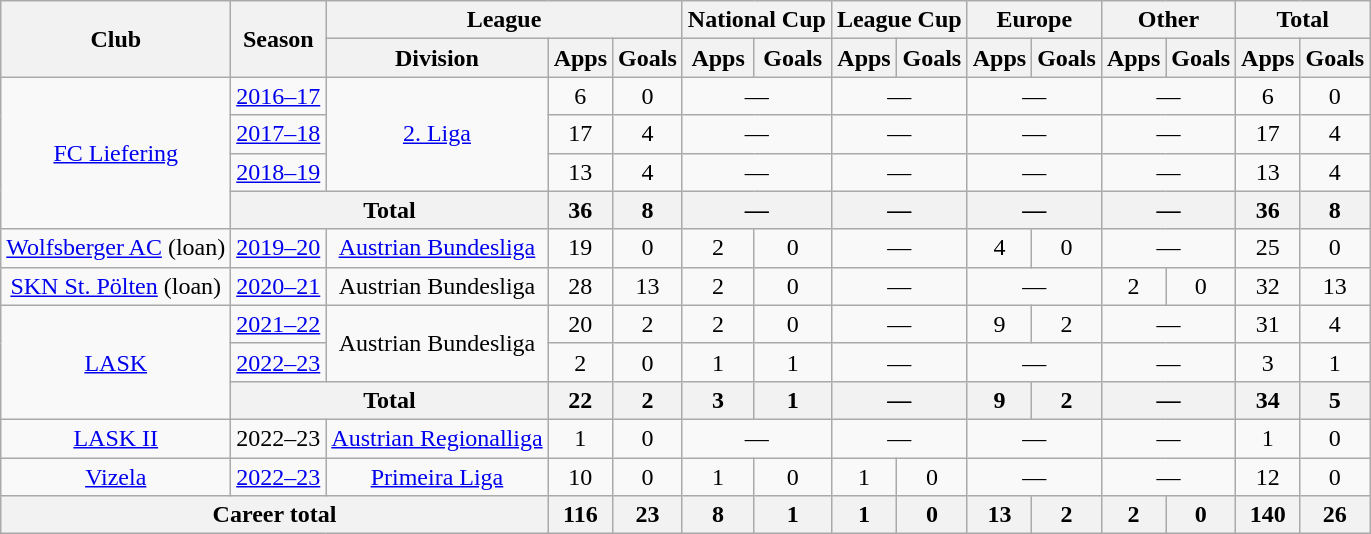<table class="wikitable" style="text-align:center">
<tr>
<th rowspan="2">Club</th>
<th rowspan="2">Season</th>
<th colspan="3">League</th>
<th colspan="2">National Cup</th>
<th colspan="2">League Cup</th>
<th colspan="2">Europe</th>
<th colspan="2">Other</th>
<th colspan="2">Total</th>
</tr>
<tr>
<th>Division</th>
<th>Apps</th>
<th>Goals</th>
<th>Apps</th>
<th>Goals</th>
<th>Apps</th>
<th>Goals</th>
<th>Apps</th>
<th>Goals</th>
<th>Apps</th>
<th>Goals</th>
<th>Apps</th>
<th>Goals</th>
</tr>
<tr>
<td rowspan="4"><a href='#'>FC Liefering</a></td>
<td><a href='#'>2016–17</a></td>
<td rowspan="3"><a href='#'>2. Liga</a></td>
<td>6</td>
<td>0</td>
<td colspan="2">—</td>
<td colspan="2">—</td>
<td colspan="2">—</td>
<td colspan="2">—</td>
<td>6</td>
<td>0</td>
</tr>
<tr>
<td><a href='#'>2017–18</a></td>
<td>17</td>
<td>4</td>
<td colspan="2">—</td>
<td colspan="2">—</td>
<td colspan="2">—</td>
<td colspan="2">—</td>
<td>17</td>
<td>4</td>
</tr>
<tr>
<td><a href='#'>2018–19</a></td>
<td>13</td>
<td>4</td>
<td colspan="2">—</td>
<td colspan="2">—</td>
<td colspan="2">—</td>
<td colspan="2">—</td>
<td>13</td>
<td>4</td>
</tr>
<tr>
<th colspan="2">Total</th>
<th>36</th>
<th>8</th>
<th colspan="2">—</th>
<th colspan="2">—</th>
<th colspan="2">—</th>
<th colspan="2">—</th>
<th>36</th>
<th>8</th>
</tr>
<tr>
<td><a href='#'>Wolfsberger AC</a> (loan)</td>
<td><a href='#'>2019–20</a></td>
<td><a href='#'>Austrian Bundesliga</a></td>
<td>19</td>
<td>0</td>
<td>2</td>
<td>0</td>
<td colspan="2">—</td>
<td>4</td>
<td>0</td>
<td colspan="2">—</td>
<td>25</td>
<td>0</td>
</tr>
<tr>
<td><a href='#'>SKN St. Pölten</a> (loan)</td>
<td><a href='#'>2020–21</a></td>
<td>Austrian Bundesliga</td>
<td>28</td>
<td>13</td>
<td>2</td>
<td>0</td>
<td colspan="2">—</td>
<td colspan="2">—</td>
<td>2</td>
<td>0</td>
<td>32</td>
<td>13</td>
</tr>
<tr>
<td rowspan="3"><a href='#'>LASK</a></td>
<td><a href='#'>2021–22</a></td>
<td rowspan="2">Austrian Bundesliga</td>
<td>20</td>
<td>2</td>
<td>2</td>
<td>0</td>
<td colspan="2">—</td>
<td>9</td>
<td>2</td>
<td colspan="2">—</td>
<td>31</td>
<td>4</td>
</tr>
<tr>
<td><a href='#'>2022–23</a></td>
<td>2</td>
<td>0</td>
<td>1</td>
<td>1</td>
<td colspan="2">—</td>
<td colspan="2">—</td>
<td colspan="2">—</td>
<td>3</td>
<td>1</td>
</tr>
<tr>
<th colspan="2">Total</th>
<th>22</th>
<th>2</th>
<th>3</th>
<th>1</th>
<th colspan="2">—</th>
<th>9</th>
<th>2</th>
<th colspan="2">—</th>
<th>34</th>
<th>5</th>
</tr>
<tr>
<td><a href='#'>LASK II</a></td>
<td>2022–23</td>
<td><a href='#'>Austrian Regionalliga</a></td>
<td>1</td>
<td>0</td>
<td colspan="2">—</td>
<td colspan="2">—</td>
<td colspan="2">—</td>
<td colspan="2">—</td>
<td>1</td>
<td>0</td>
</tr>
<tr>
<td><a href='#'>Vizela</a></td>
<td><a href='#'>2022–23</a></td>
<td><a href='#'>Primeira Liga</a></td>
<td>10</td>
<td>0</td>
<td>1</td>
<td>0</td>
<td>1</td>
<td>0</td>
<td colspan="2">—</td>
<td colspan="2">—</td>
<td>12</td>
<td>0</td>
</tr>
<tr>
<th colspan="3">Career total</th>
<th>116</th>
<th>23</th>
<th>8</th>
<th>1</th>
<th>1</th>
<th>0</th>
<th>13</th>
<th>2</th>
<th>2</th>
<th>0</th>
<th>140</th>
<th>26</th>
</tr>
</table>
